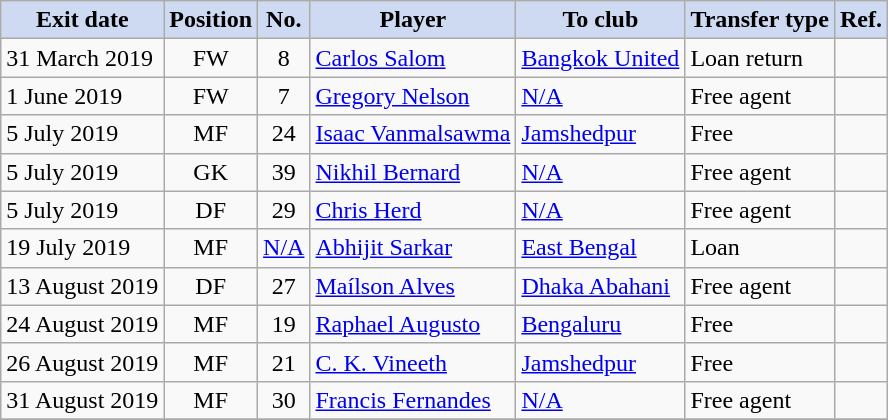<table class="wikitable sortable">
<tr>
<th style="background:#CEDAF2; color:Black;"><strong>Exit date</strong></th>
<th style="background:#CEDAF2; color:Black;"><strong>Position</strong></th>
<th style="background:#CEDAF2; color:Black;"><strong>No.</strong></th>
<th style="background:#CEDAF2; color:Black;"><strong>Player</strong></th>
<th style="background:#CEDAF2; color:Black;"><strong>To club</strong></th>
<th style="background:#CEDAF2; color:Black;"><strong>Transfer type</strong></th>
<th style="background:#CEDAF2; color:Black;"><strong>Ref.</strong></th>
</tr>
<tr>
<td>31 March 2019</td>
<td style="text-align:center;">FW</td>
<td style="text-align:center;">8</td>
<td style="text-align:left;"> <a href='#'>Carlos Salom</a></td>
<td style="text-align:left;"> <a href='#'>Bangkok United</a></td>
<td>Loan return</td>
<td></td>
</tr>
<tr>
<td>1 June 2019</td>
<td style="text-align:center;">FW</td>
<td style="text-align:center;">7</td>
<td style="text-align:left;"> <a href='#'>Gregory Nelson</a></td>
<td style="text-align:left;"><a href='#'>N/A</a></td>
<td>Free agent</td>
<td></td>
</tr>
<tr>
<td>5 July 2019</td>
<td style="text-align:center;">MF</td>
<td style="text-align:center;">24</td>
<td style="text-align:left;"> <a href='#'>Isaac Vanmalsawma</a></td>
<td style="text-align:left;"> <a href='#'>Jamshedpur</a></td>
<td>Free</td>
<td></td>
</tr>
<tr>
<td>5 July 2019</td>
<td style="text-align:center;">GK</td>
<td style="text-align:center;">39</td>
<td style="text-align:left;"> <a href='#'>Nikhil Bernard</a></td>
<td style="text-align:left;"><a href='#'>N/A</a></td>
<td>Free agent</td>
<td></td>
</tr>
<tr>
<td>5 July 2019</td>
<td style="text-align:center;">DF</td>
<td style="text-align:center;">29</td>
<td style="text-align:left;"> <a href='#'>Chris Herd</a></td>
<td style="text-align:left;"><a href='#'>N/A</a></td>
<td>Free agent</td>
<td></td>
</tr>
<tr>
<td>19 July 2019</td>
<td style="text-align:center;">MF</td>
<td style="text-align:center;"><a href='#'>N/A</a></td>
<td style="text-align:left;"> <a href='#'>Abhijit Sarkar</a></td>
<td style="text-align:left;"> <a href='#'>East Bengal</a></td>
<td>Loan</td>
<td></td>
</tr>
<tr>
<td>13 August 2019</td>
<td style="text-align:center;">DF</td>
<td style="text-align:center;">27</td>
<td style="text-align:left;"> <a href='#'>Maílson Alves</a></td>
<td style="text-align:left;"> <a href='#'>Dhaka Abahani</a></td>
<td>Free agent</td>
<td></td>
</tr>
<tr>
<td>24 August 2019</td>
<td style="text-align:center;">MF</td>
<td style="text-align:center;">19</td>
<td style="text-align:left;"> <a href='#'>Raphael Augusto</a></td>
<td style="text-align:left;"> <a href='#'>Bengaluru</a></td>
<td>Free</td>
<td></td>
</tr>
<tr>
<td>26 August 2019</td>
<td style="text-align:center;">MF</td>
<td style="text-align:center;">21</td>
<td style="text-align:left;"> <a href='#'>C. K. Vineeth</a></td>
<td style="text-align:left;"> <a href='#'>Jamshedpur</a></td>
<td>Free</td>
<td></td>
</tr>
<tr>
<td>31 August 2019</td>
<td style="text-align:center;">MF</td>
<td style="text-align:center;">30</td>
<td style="text-align:left;"> <a href='#'>Francis Fernandes</a></td>
<td style="text-align:left;"><a href='#'>N/A</a></td>
<td>Free agent</td>
<td></td>
</tr>
<tr>
</tr>
</table>
